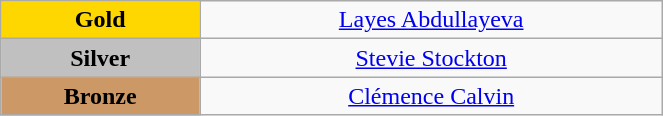<table class="wikitable" style="text-align:center; " width="35%">
<tr>
<td bgcolor="gold"><strong>Gold</strong></td>
<td><a href='#'>Layes Abdullayeva</a><br>  <small><em></em></small></td>
</tr>
<tr>
<td bgcolor="silver"><strong>Silver</strong></td>
<td><a href='#'>Stevie Stockton</a><br>  <small><em></em></small></td>
</tr>
<tr>
<td bgcolor="CC9966"><strong>Bronze</strong></td>
<td><a href='#'>Clémence Calvin</a><br>  <small><em></em></small></td>
</tr>
</table>
